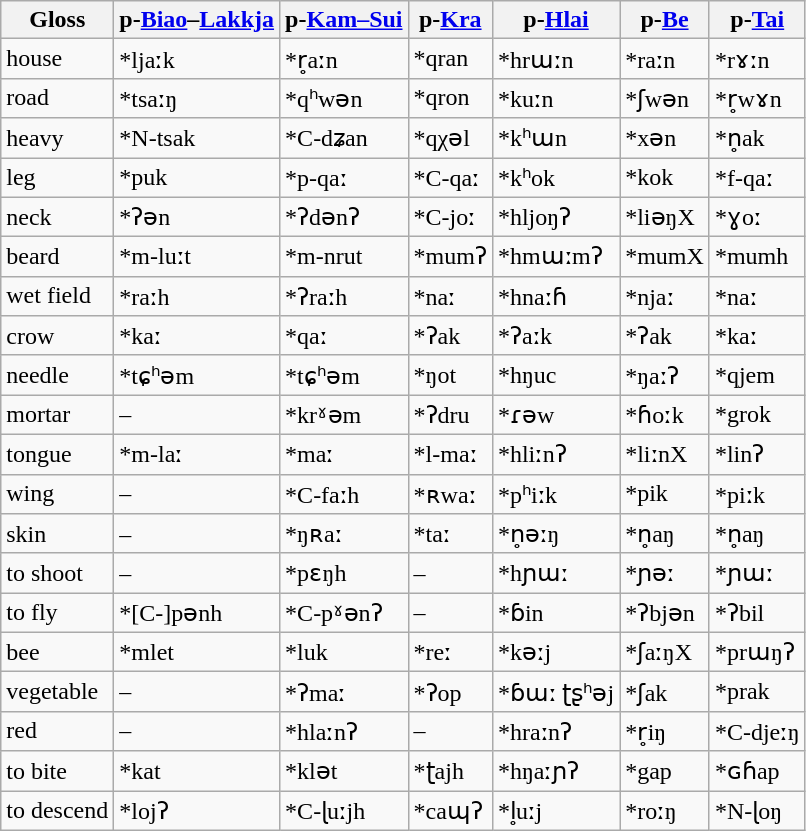<table class="wikitable sortable">
<tr>
<th>Gloss</th>
<th>p-<a href='#'>Biao</a>–<a href='#'>Lakkja</a></th>
<th>p-<a href='#'>Kam–Sui</a></th>
<th>p-<a href='#'>Kra</a></th>
<th>p-<a href='#'>Hlai</a></th>
<th>p-<a href='#'>Be</a></th>
<th>p-<a href='#'>Tai</a></th>
</tr>
<tr>
<td>house</td>
<td>*ljaːk</td>
<td>*r̥aːn</td>
<td>*qran</td>
<td>*hrɯːn</td>
<td>*raːn</td>
<td>*rɤːn</td>
</tr>
<tr>
<td>road</td>
<td>*tsaːŋ</td>
<td>*qʰwən</td>
<td>*qron</td>
<td>*kuːn</td>
<td>*ʃwən</td>
<td>*r̥wɤn</td>
</tr>
<tr>
<td>heavy</td>
<td>*N-tsak</td>
<td>*C-dʑan</td>
<td>*qχəl</td>
<td>*kʰɯn</td>
<td>*xən</td>
<td>*n̥ak</td>
</tr>
<tr>
<td>leg</td>
<td>*puk</td>
<td>*p-qaː</td>
<td>*C-qaː</td>
<td>*kʰok</td>
<td>*kok</td>
<td>*f-qaː</td>
</tr>
<tr>
<td>neck</td>
<td>*ʔən</td>
<td>*ʔdənʔ</td>
<td>*C-joː</td>
<td>*hljoŋʔ</td>
<td>*liəŋX</td>
<td>*ɣoː</td>
</tr>
<tr>
<td>beard</td>
<td>*m-luːt</td>
<td>*m-nrut</td>
<td>*mumʔ</td>
<td>*hmɯːmʔ</td>
<td>*mumX</td>
<td>*mumh</td>
</tr>
<tr>
<td>wet field</td>
<td>*raːh</td>
<td>*ʔraːh</td>
<td>*naː</td>
<td>*hnaːɦ</td>
<td>*njaː</td>
<td>*naː</td>
</tr>
<tr>
<td>crow</td>
<td>*kaː</td>
<td>*qaː</td>
<td>*ʔak</td>
<td>*ʔaːk</td>
<td>*ʔak</td>
<td>*kaː</td>
</tr>
<tr>
<td>needle</td>
<td>*tɕʰəm</td>
<td>*tɕʰəm</td>
<td>*ŋot</td>
<td>*hŋuc</td>
<td>*ŋaːʔ</td>
<td>*qjem</td>
</tr>
<tr>
<td>mortar</td>
<td>–</td>
<td>*krˠəm</td>
<td>*ʔdru</td>
<td>*ɾəw</td>
<td>*ɦoːk</td>
<td>*grok</td>
</tr>
<tr>
<td>tongue</td>
<td>*m-laː</td>
<td>*maː</td>
<td>*l-maː</td>
<td>*hliːnʔ</td>
<td>*liːnX</td>
<td>*linʔ</td>
</tr>
<tr>
<td>wing</td>
<td>–</td>
<td>*C-faːh</td>
<td>*ʀwaː</td>
<td>*pʰiːk</td>
<td>*pik</td>
<td>*piːk</td>
</tr>
<tr>
<td>skin</td>
<td>–</td>
<td>*ŋʀaː</td>
<td>*taː</td>
<td>*n̥əːŋ</td>
<td>*n̥aŋ</td>
<td>*n̥aŋ</td>
</tr>
<tr>
<td>to shoot</td>
<td>–</td>
<td>*pɛŋh</td>
<td>–</td>
<td>*hɲɯː</td>
<td>*ɲəː</td>
<td>*ɲɯː</td>
</tr>
<tr>
<td>to fly</td>
<td>*[C-]pənh</td>
<td>*C-pˠənʔ</td>
<td>–</td>
<td>*ɓin</td>
<td>*ʔbjən</td>
<td>*ʔbil</td>
</tr>
<tr>
<td>bee</td>
<td>*mlet</td>
<td>*luk</td>
<td>*reː</td>
<td>*kəːj</td>
<td>*ʃaːŋX</td>
<td>*prɯŋʔ</td>
</tr>
<tr>
<td>vegetable</td>
<td>–</td>
<td>*ʔmaː</td>
<td>*ʔop</td>
<td>*ɓɯː ʈʂʰəj</td>
<td>*ʃak</td>
<td>*prak</td>
</tr>
<tr>
<td>red</td>
<td>–</td>
<td>*hlaːnʔ</td>
<td>–</td>
<td>*hraːnʔ</td>
<td>*r̥iŋ</td>
<td>*C-djeːŋ</td>
</tr>
<tr>
<td>to bite</td>
<td>*kat</td>
<td>*klət</td>
<td>*ʈajh</td>
<td>*hŋaːɲʔ</td>
<td>*gap</td>
<td>*ɢɦap</td>
</tr>
<tr>
<td>to descend</td>
<td>*lojʔ</td>
<td>*C-ɭuːjh</td>
<td>*caɰʔ</td>
<td>*l̥uːj</td>
<td>*roːŋ</td>
<td>*N-ɭoŋ</td>
</tr>
</table>
